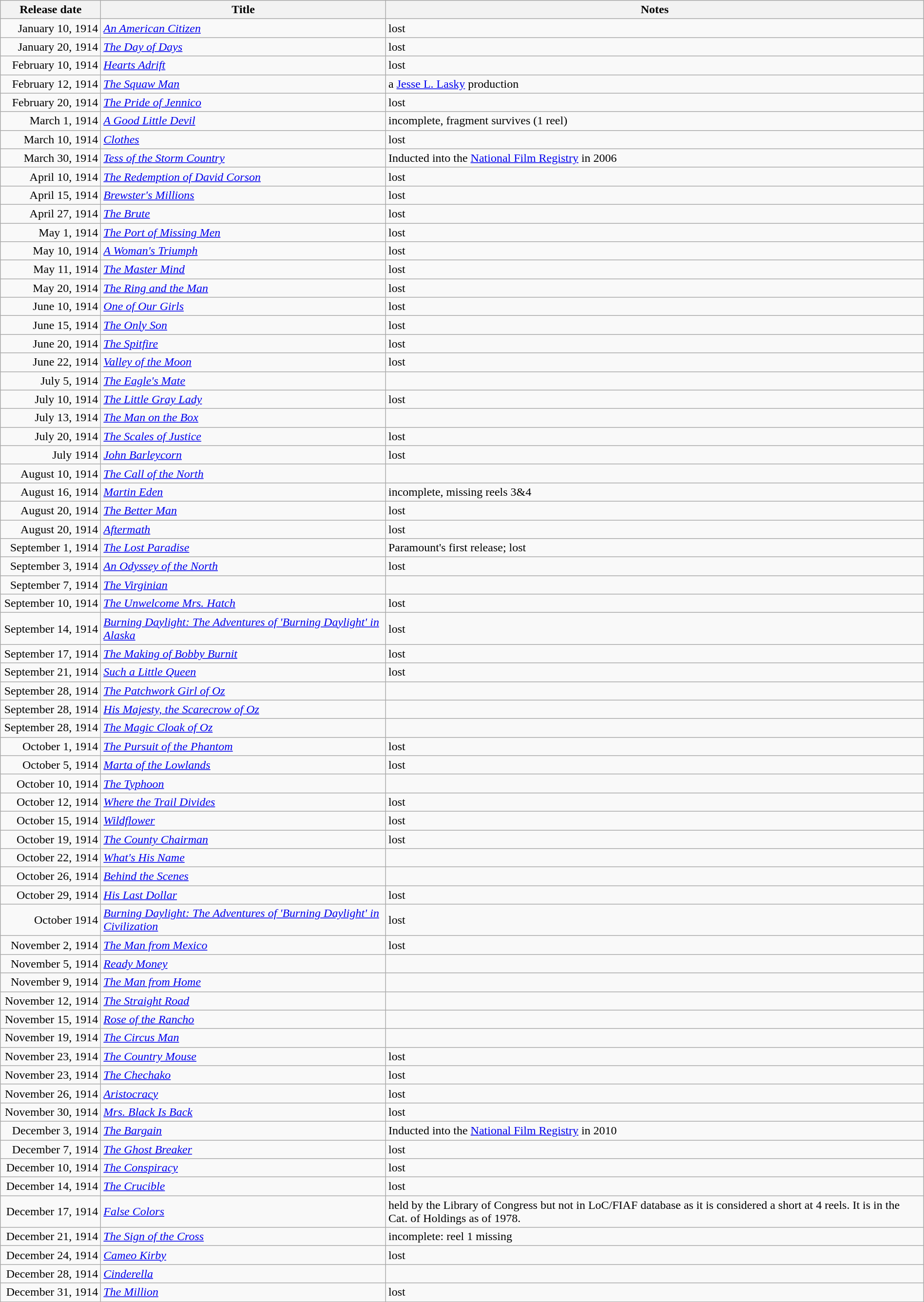<table class="wikitable sortable" style="width:100%;">
<tr>
<th scope="col" style="width:130px;">Release date</th>
<th>Title</th>
<th>Notes</th>
</tr>
<tr>
<td style="text-align:right;">January 10, 1914</td>
<td><em><a href='#'>An American Citizen</a></em></td>
<td>lost</td>
</tr>
<tr>
<td style="text-align:right;">January 20, 1914</td>
<td><em><a href='#'>The Day of Days</a></em></td>
<td>lost</td>
</tr>
<tr>
<td style="text-align:right;">February 10, 1914</td>
<td><em><a href='#'>Hearts Adrift</a></em></td>
<td>lost</td>
</tr>
<tr>
<td style="text-align:right;">February 12, 1914</td>
<td><em><a href='#'>The Squaw Man</a></em></td>
<td>a <a href='#'>Jesse L. Lasky</a> production</td>
</tr>
<tr>
<td style="text-align:right;">February 20, 1914</td>
<td><em><a href='#'>The Pride of Jennico</a></em></td>
<td>lost</td>
</tr>
<tr>
<td style="text-align:right;">March 1, 1914</td>
<td><em><a href='#'>A Good Little Devil</a></em></td>
<td>incomplete, fragment survives (1 reel)</td>
</tr>
<tr>
<td style="text-align:right;">March 10, 1914</td>
<td><em><a href='#'>Clothes</a></em></td>
<td>lost</td>
</tr>
<tr>
<td style="text-align:right;">March 30, 1914</td>
<td><em><a href='#'>Tess of the Storm Country</a></em></td>
<td>Inducted into the <a href='#'>National Film Registry</a> in 2006</td>
</tr>
<tr>
<td style="text-align:right;">April 10, 1914</td>
<td><em><a href='#'>The Redemption of David Corson</a></em></td>
<td>lost</td>
</tr>
<tr>
<td style="text-align:right;">April 15, 1914</td>
<td><em><a href='#'>Brewster's Millions</a></em></td>
<td>lost</td>
</tr>
<tr>
<td style="text-align:right;">April 27, 1914</td>
<td><em><a href='#'>The Brute</a></em></td>
<td>lost</td>
</tr>
<tr>
<td style="text-align:right;">May 1, 1914</td>
<td><em><a href='#'>The Port of Missing Men</a></em></td>
<td>lost</td>
</tr>
<tr>
<td style="text-align:right;">May 10, 1914</td>
<td><em><a href='#'>A Woman's Triumph</a></em></td>
<td>lost</td>
</tr>
<tr>
<td style="text-align:right;">May 11, 1914</td>
<td><em><a href='#'>The Master Mind</a></em></td>
<td>lost</td>
</tr>
<tr>
<td style="text-align:right;">May 20, 1914</td>
<td><em><a href='#'>The Ring and the Man</a></em></td>
<td>lost</td>
</tr>
<tr>
<td style="text-align:right;">June 10, 1914</td>
<td><em><a href='#'>One of Our Girls</a></em></td>
<td>lost</td>
</tr>
<tr>
<td style="text-align:right;">June 15, 1914</td>
<td><em><a href='#'>The Only Son</a></em></td>
<td>lost</td>
</tr>
<tr>
<td style="text-align:right;">June 20, 1914</td>
<td><em><a href='#'>The Spitfire</a></em></td>
<td>lost</td>
</tr>
<tr>
<td style="text-align:right;">June 22, 1914</td>
<td><em><a href='#'>Valley of the Moon</a></em></td>
<td>lost</td>
</tr>
<tr>
<td style="text-align:right;">July 5, 1914</td>
<td><em><a href='#'>The Eagle's Mate</a></em></td>
<td></td>
</tr>
<tr>
<td style="text-align:right;">July 10, 1914</td>
<td><em><a href='#'>The Little Gray Lady</a></em></td>
<td>lost</td>
</tr>
<tr>
<td style="text-align:right;">July 13, 1914</td>
<td><em><a href='#'>The Man on the Box</a></em></td>
<td></td>
</tr>
<tr>
<td style="text-align:right;">July 20, 1914</td>
<td><em><a href='#'>The Scales of Justice</a></em></td>
<td>lost</td>
</tr>
<tr>
<td style="text-align:right;">July 1914</td>
<td><em><a href='#'>John Barleycorn</a></em></td>
<td>lost</td>
</tr>
<tr>
<td style="text-align:right;">August 10, 1914</td>
<td><em><a href='#'>The Call of the North</a></em></td>
<td></td>
</tr>
<tr>
<td style="text-align:right;">August 16, 1914</td>
<td><em><a href='#'>Martin Eden</a></em></td>
<td>incomplete, missing reels 3&4</td>
</tr>
<tr>
<td style="text-align:right;">August 20, 1914</td>
<td><em><a href='#'>The Better Man</a></em></td>
<td>lost</td>
</tr>
<tr>
<td style="text-align:right;">August 20, 1914</td>
<td><em><a href='#'>Aftermath</a></em></td>
<td>lost</td>
</tr>
<tr>
<td style="text-align:right;">September 1, 1914</td>
<td><em><a href='#'>The Lost Paradise</a></em></td>
<td>Paramount's first release; lost</td>
</tr>
<tr>
<td style="text-align:right;">September 3, 1914</td>
<td><em><a href='#'>An Odyssey of the North</a></em></td>
<td>lost</td>
</tr>
<tr>
<td style="text-align:right;">September 7, 1914</td>
<td><em><a href='#'>The Virginian</a></em></td>
<td></td>
</tr>
<tr>
<td style="text-align:right;">September 10, 1914</td>
<td><em><a href='#'>The Unwelcome Mrs. Hatch</a></em></td>
<td>lost</td>
</tr>
<tr>
<td style="text-align:right;">September 14, 1914</td>
<td><em><a href='#'>Burning Daylight: The Adventures of 'Burning Daylight' in Alaska</a></em></td>
<td>lost</td>
</tr>
<tr>
<td style="text-align:right;">September 17, 1914</td>
<td><em><a href='#'>The Making of Bobby Burnit</a></em></td>
<td>lost</td>
</tr>
<tr>
<td style="text-align:right;">September 21, 1914</td>
<td><em><a href='#'>Such a Little Queen</a></em></td>
<td>lost</td>
</tr>
<tr>
<td style="text-align:right;">September 28, 1914</td>
<td><em><a href='#'>The Patchwork Girl of Oz</a></em></td>
<td></td>
</tr>
<tr>
<td style="text-align:right;">September 28, 1914</td>
<td><a href='#'><em>His Majesty, the Scarecrow of Oz</em></a></td>
<td></td>
</tr>
<tr>
<td style="text-align:right;">September 28, 1914</td>
<td><em><a href='#'>The Magic Cloak of Oz</a></em></td>
<td></td>
</tr>
<tr>
<td style="text-align:right;">October 1, 1914</td>
<td><em><a href='#'>The Pursuit of the Phantom</a></em></td>
<td>lost</td>
</tr>
<tr>
<td style="text-align:right;">October 5, 1914</td>
<td><em><a href='#'>Marta of the Lowlands</a></em></td>
<td>lost</td>
</tr>
<tr>
<td style="text-align:right;">October 10, 1914</td>
<td><em><a href='#'>The Typhoon</a></em></td>
<td></td>
</tr>
<tr>
<td style="text-align:right;">October 12, 1914</td>
<td><em><a href='#'>Where the Trail Divides</a></em></td>
<td>lost</td>
</tr>
<tr>
<td style="text-align:right;">October 15, 1914</td>
<td><em><a href='#'>Wildflower</a></em></td>
<td>lost</td>
</tr>
<tr>
<td style="text-align:right;">October 19, 1914</td>
<td><em><a href='#'>The County Chairman</a></em></td>
<td>lost</td>
</tr>
<tr>
<td style="text-align:right;">October 22, 1914</td>
<td><em><a href='#'>What's His Name</a></em></td>
<td></td>
</tr>
<tr>
<td style="text-align:right;">October 26, 1914</td>
<td><em><a href='#'>Behind the Scenes</a></em></td>
<td></td>
</tr>
<tr>
<td style="text-align:right;">October 29, 1914</td>
<td><em><a href='#'>His Last Dollar</a></em></td>
<td>lost</td>
</tr>
<tr>
<td style="text-align:right;">October 1914</td>
<td><em><a href='#'>Burning Daylight: The Adventures of 'Burning Daylight' in Civilization</a></em></td>
<td>lost</td>
</tr>
<tr>
<td style="text-align:right;">November 2, 1914</td>
<td><em><a href='#'>The Man from Mexico</a></em></td>
<td>lost</td>
</tr>
<tr>
<td style="text-align:right;">November 5, 1914</td>
<td><em><a href='#'>Ready Money</a></em></td>
<td></td>
</tr>
<tr>
<td style="text-align:right;">November 9, 1914</td>
<td><em><a href='#'>The Man from Home</a></em></td>
<td></td>
</tr>
<tr>
<td style="text-align:right;">November 12, 1914</td>
<td><em><a href='#'>The Straight Road</a></em></td>
<td></td>
</tr>
<tr>
<td style="text-align:right;">November 15, 1914</td>
<td><em><a href='#'>Rose of the Rancho</a></em></td>
<td></td>
</tr>
<tr>
<td style="text-align:right;">November 19, 1914</td>
<td><em><a href='#'>The Circus Man</a></em></td>
<td></td>
</tr>
<tr>
<td style="text-align:right;">November 23, 1914</td>
<td><em><a href='#'>The Country Mouse</a></em></td>
<td>lost</td>
</tr>
<tr>
<td style="text-align:right;">November 23, 1914</td>
<td><em><a href='#'>The Chechako</a></em></td>
<td>lost</td>
</tr>
<tr>
<td style="text-align:right;">November 26, 1914</td>
<td><em><a href='#'>Aristocracy</a></em></td>
<td>lost</td>
</tr>
<tr>
<td style="text-align:right;">November 30, 1914</td>
<td><em><a href='#'>Mrs. Black Is Back</a></em></td>
<td>lost</td>
</tr>
<tr>
<td style="text-align:right;">December 3, 1914</td>
<td><em><a href='#'>The Bargain</a></em></td>
<td>Inducted into the <a href='#'>National Film Registry</a> in 2010</td>
</tr>
<tr>
<td style="text-align:right;">December 7, 1914</td>
<td><em><a href='#'>The Ghost Breaker</a></em></td>
<td>lost</td>
</tr>
<tr>
<td style="text-align:right;">December 10, 1914</td>
<td><em><a href='#'>The Conspiracy</a></em></td>
<td>lost</td>
</tr>
<tr>
<td style="text-align:right;">December 14, 1914</td>
<td><em><a href='#'>The Crucible</a></em></td>
<td>lost</td>
</tr>
<tr>
<td style="text-align:right;">December 17, 1914</td>
<td><em><a href='#'>False Colors</a></em></td>
<td>held by the Library of Congress but not in LoC/FIAF database as it is considered a short at 4 reels. It is in the Cat. of Holdings as of 1978.</td>
</tr>
<tr>
<td style="text-align:right;">December 21, 1914</td>
<td><em><a href='#'>The Sign of the Cross</a></em></td>
<td>incomplete: reel 1 missing</td>
</tr>
<tr>
<td style="text-align:right;">December 24, 1914</td>
<td><em><a href='#'>Cameo Kirby</a></em></td>
<td>lost</td>
</tr>
<tr>
<td style="text-align:right;">December 28, 1914</td>
<td><em><a href='#'>Cinderella</a></em></td>
<td></td>
</tr>
<tr>
<td style="text-align:right;">December 31, 1914</td>
<td><em><a href='#'>The Million</a></em></td>
<td>lost</td>
</tr>
<tr>
</tr>
</table>
